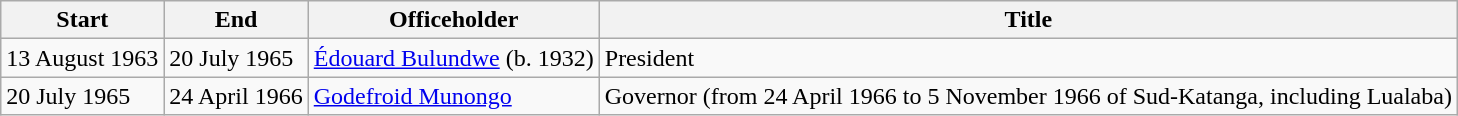<table class=wikitable sortable>
<tr>
<th>Start</th>
<th>End</th>
<th>Officeholder</th>
<th>Title</th>
</tr>
<tr>
<td>13 August 1963</td>
<td>20 July 1965</td>
<td><a href='#'>Édouard Bulundwe</a> (b. 1932)</td>
<td>President</td>
</tr>
<tr>
<td>20 July 1965</td>
<td>24 April 1966</td>
<td><a href='#'>Godefroid Munongo</a></td>
<td>Governor (from 24 April 1966 to  5 November 1966 of Sud-Katanga, including Lualaba)</td>
</tr>
</table>
